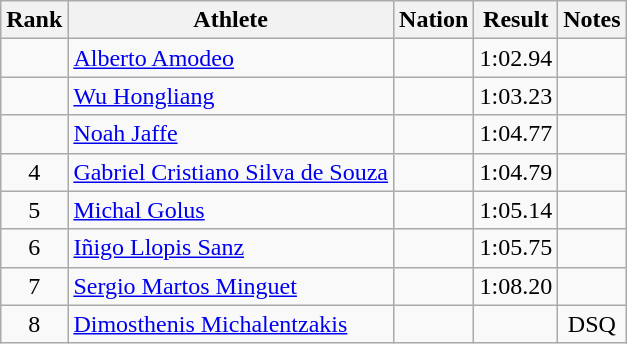<table class="wikitable sortable" style="text-align:center">
<tr>
<th>Rank</th>
<th>Athlete</th>
<th>Nation</th>
<th>Result</th>
<th>Notes</th>
</tr>
<tr>
<td></td>
<td align=left><a href='#'>Alberto Amodeo</a></td>
<td align=left></td>
<td>1:02.94</td>
<td></td>
</tr>
<tr>
<td></td>
<td align=left><a href='#'>Wu Hongliang</a></td>
<td align=left></td>
<td>1:03.23</td>
<td></td>
</tr>
<tr>
<td></td>
<td align=left><a href='#'>Noah Jaffe</a></td>
<td align=left></td>
<td>1:04.77</td>
<td></td>
</tr>
<tr>
<td>4</td>
<td align=left><a href='#'>Gabriel Cristiano Silva de Souza</a></td>
<td align=left></td>
<td>1:04.79</td>
<td></td>
</tr>
<tr>
<td>5</td>
<td align=left><a href='#'>Michal Golus</a></td>
<td align=left></td>
<td>1:05.14</td>
<td></td>
</tr>
<tr>
<td>6</td>
<td align=left><a href='#'>Iñigo Llopis Sanz</a></td>
<td align=left></td>
<td>1:05.75</td>
<td></td>
</tr>
<tr>
<td>7</td>
<td align=left><a href='#'>Sergio Martos Minguet</a></td>
<td align=left></td>
<td>1:08.20</td>
<td></td>
</tr>
<tr>
<td>8</td>
<td align=left><a href='#'>Dimosthenis Michalentzakis</a></td>
<td align=left></td>
<td></td>
<td>DSQ</td>
</tr>
</table>
